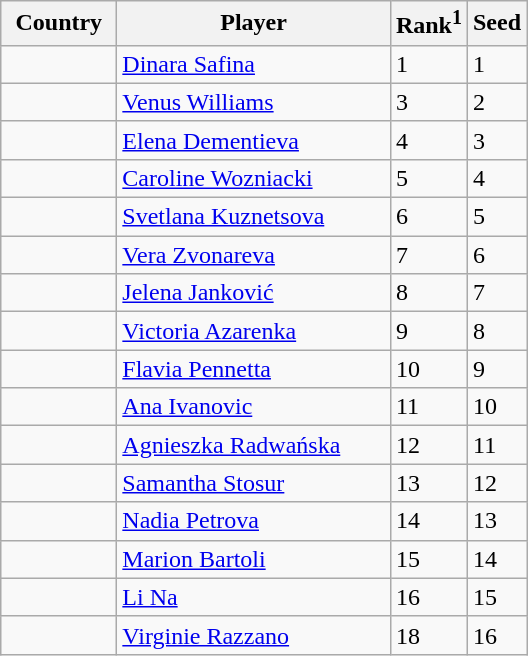<table class="sortable wikitable">
<tr>
<th width="70">Country</th>
<th width="175">Player</th>
<th>Rank<sup>1</sup></th>
<th>Seed</th>
</tr>
<tr>
<td></td>
<td><a href='#'>Dinara Safina</a></td>
<td>1</td>
<td>1</td>
</tr>
<tr>
<td></td>
<td><a href='#'>Venus Williams</a></td>
<td>3</td>
<td>2</td>
</tr>
<tr>
<td></td>
<td><a href='#'>Elena Dementieva</a></td>
<td>4</td>
<td>3</td>
</tr>
<tr>
<td></td>
<td><a href='#'>Caroline Wozniacki</a></td>
<td>5</td>
<td>4</td>
</tr>
<tr>
<td></td>
<td><a href='#'>Svetlana Kuznetsova</a></td>
<td>6</td>
<td>5</td>
</tr>
<tr>
<td></td>
<td><a href='#'>Vera Zvonareva</a></td>
<td>7</td>
<td>6</td>
</tr>
<tr>
<td></td>
<td><a href='#'>Jelena Janković</a></td>
<td>8</td>
<td>7</td>
</tr>
<tr>
<td></td>
<td><a href='#'>Victoria Azarenka</a></td>
<td>9</td>
<td>8</td>
</tr>
<tr>
<td></td>
<td><a href='#'>Flavia Pennetta</a></td>
<td>10</td>
<td>9</td>
</tr>
<tr>
<td></td>
<td><a href='#'>Ana Ivanovic</a></td>
<td>11</td>
<td>10</td>
</tr>
<tr>
<td></td>
<td><a href='#'>Agnieszka Radwańska</a></td>
<td>12</td>
<td>11</td>
</tr>
<tr>
<td></td>
<td><a href='#'>Samantha Stosur</a></td>
<td>13</td>
<td>12</td>
</tr>
<tr>
<td></td>
<td><a href='#'>Nadia Petrova</a></td>
<td>14</td>
<td>13</td>
</tr>
<tr>
<td></td>
<td><a href='#'>Marion Bartoli</a></td>
<td>15</td>
<td>14</td>
</tr>
<tr>
<td></td>
<td><a href='#'>Li Na</a></td>
<td>16</td>
<td>15</td>
</tr>
<tr>
<td></td>
<td><a href='#'>Virginie Razzano</a></td>
<td>18</td>
<td>16</td>
</tr>
</table>
